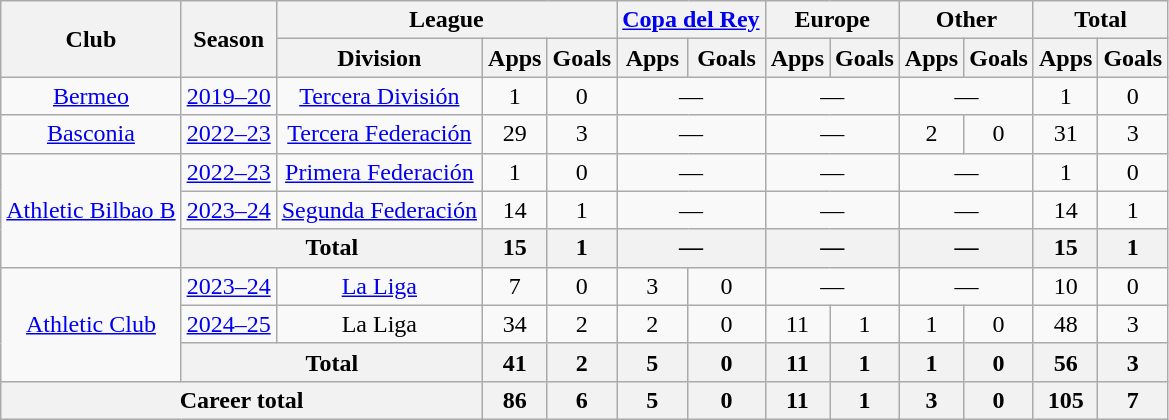<table class="wikitable" style="text-align:center">
<tr>
<th rowspan="2">Club</th>
<th rowspan="2">Season</th>
<th colspan="3">League</th>
<th colspan="2"><a href='#'>Copa del Rey</a></th>
<th colspan="2">Europe</th>
<th colspan="2">Other</th>
<th colspan="2">Total</th>
</tr>
<tr>
<th>Division</th>
<th>Apps</th>
<th>Goals</th>
<th>Apps</th>
<th>Goals</th>
<th>Apps</th>
<th>Goals</th>
<th>Apps</th>
<th>Goals</th>
<th>Apps</th>
<th>Goals</th>
</tr>
<tr>
<td><a href='#'>Bermeo</a></td>
<td><a href='#'>2019–20</a></td>
<td><a href='#'>Tercera División</a></td>
<td>1</td>
<td>0</td>
<td colspan="2">—</td>
<td colspan="2">—</td>
<td colspan="2">—</td>
<td>1</td>
<td>0</td>
</tr>
<tr>
<td><a href='#'>Basconia</a></td>
<td><a href='#'>2022–23</a></td>
<td><a href='#'>Tercera Federación</a></td>
<td>29</td>
<td>3</td>
<td colspan="2">—</td>
<td colspan="2">—</td>
<td>2</td>
<td>0</td>
<td>31</td>
<td>3</td>
</tr>
<tr>
<td rowspan="3"><a href='#'>Athletic Bilbao B</a></td>
<td><a href='#'>2022–23</a></td>
<td><a href='#'>Primera Federación</a></td>
<td>1</td>
<td>0</td>
<td colspan="2">—</td>
<td colspan="2">—</td>
<td colspan="2">—</td>
<td>1</td>
<td>0</td>
</tr>
<tr>
<td><a href='#'>2023–24</a></td>
<td><a href='#'>Segunda Federación</a></td>
<td>14</td>
<td>1</td>
<td colspan="2">—</td>
<td colspan="2">—</td>
<td colspan="2">—</td>
<td>14</td>
<td>1</td>
</tr>
<tr>
<th colspan="2">Total</th>
<th>15</th>
<th>1</th>
<th colspan="2">—</th>
<th colspan="2">—</th>
<th colspan="2">—</th>
<th>15</th>
<th>1</th>
</tr>
<tr>
<td rowspan="3"><a href='#'>Athletic Club</a></td>
<td><a href='#'>2023–24</a></td>
<td><a href='#'>La Liga</a></td>
<td>7</td>
<td>0</td>
<td>3</td>
<td>0</td>
<td colspan="2">—</td>
<td colspan="2">—</td>
<td>10</td>
<td>0</td>
</tr>
<tr>
<td><a href='#'>2024–25</a></td>
<td>La Liga</td>
<td>34</td>
<td>2</td>
<td>2</td>
<td>0</td>
<td>11</td>
<td>1</td>
<td>1</td>
<td>0</td>
<td>48</td>
<td>3</td>
</tr>
<tr>
<th colspan="2">Total</th>
<th>41</th>
<th>2</th>
<th>5</th>
<th>0</th>
<th>11</th>
<th>1</th>
<th>1</th>
<th>0</th>
<th>56</th>
<th>3</th>
</tr>
<tr>
<th colspan="3">Career total</th>
<th>86</th>
<th>6</th>
<th>5</th>
<th>0</th>
<th>11</th>
<th>1</th>
<th>3</th>
<th>0</th>
<th>105</th>
<th>7</th>
</tr>
</table>
